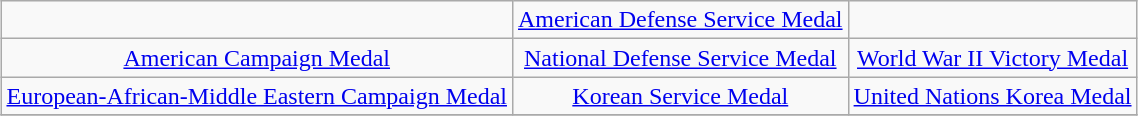<table class="wikitable" style="margin:1em auto; text-align:center;">
<tr>
<td></td>
<td><a href='#'>American Defense Service Medal</a></td>
<td></td>
</tr>
<tr>
<td><a href='#'>American Campaign Medal</a></td>
<td><a href='#'>National Defense Service Medal</a></td>
<td><a href='#'>World War II Victory Medal</a></td>
</tr>
<tr>
<td><a href='#'>European-African-Middle Eastern Campaign Medal</a></td>
<td><a href='#'>Korean Service Medal</a></td>
<td><a href='#'>United Nations Korea Medal</a></td>
</tr>
<tr>
</tr>
</table>
